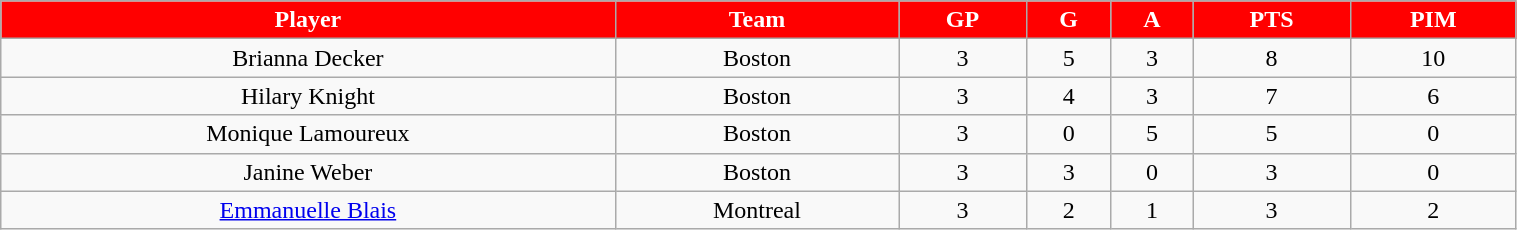<table class="wikitable" style="width:80%;">
<tr style="text-align:center; background:red; color:#fff;">
<td><strong>Player</strong></td>
<td><strong>Team</strong></td>
<td><strong>GP</strong></td>
<td><strong>G</strong></td>
<td><strong>A</strong></td>
<td><strong>PTS</strong></td>
<td><strong>PIM</strong></td>
</tr>
<tr style="text-align:center;" bgcolor="">
<td>Brianna Decker</td>
<td>Boston</td>
<td>3</td>
<td>5</td>
<td>3</td>
<td>8</td>
<td>10</td>
</tr>
<tr style="text-align:center;" bgcolor="">
<td>Hilary Knight</td>
<td>Boston</td>
<td>3</td>
<td>4</td>
<td>3</td>
<td>7</td>
<td>6</td>
</tr>
<tr style="text-align:center;" bgcolor="">
<td>Monique Lamoureux</td>
<td>Boston</td>
<td>3</td>
<td>0</td>
<td>5</td>
<td>5</td>
<td>0</td>
</tr>
<tr style="text-align:center;" bgcolor="">
<td>Janine Weber</td>
<td>Boston</td>
<td>3</td>
<td>3</td>
<td>0</td>
<td>3</td>
<td>0</td>
</tr>
<tr style="text-align:center;" bgcolor="">
<td><a href='#'>Emmanuelle Blais</a></td>
<td>Montreal</td>
<td>3</td>
<td>2</td>
<td>1</td>
<td>3</td>
<td>2</td>
</tr>
</table>
